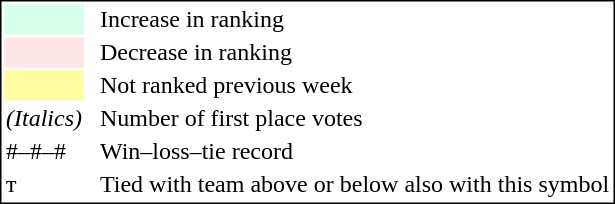<table style="border:1px solid black;">
<tr>
<td style="background:#D8FFEB; width:20px;"></td>
<td> </td>
<td>Increase in ranking</td>
</tr>
<tr>
<td style="background:#FFE6E6; width:20px;"></td>
<td> </td>
<td>Decrease in ranking</td>
</tr>
<tr>
<td style="background:#FFFCA2; width:20px;"></td>
<td> </td>
<td>Not ranked previous week</td>
</tr>
<tr>
<td><em>(Italics)</em></td>
<td> </td>
<td>Number of first place votes</td>
</tr>
<tr>
<td>#–#–#</td>
<td> </td>
<td>Win–loss–tie record</td>
</tr>
<tr>
<td>т</td>
<td></td>
<td>Tied with team above or below also with this symbol</td>
</tr>
</table>
